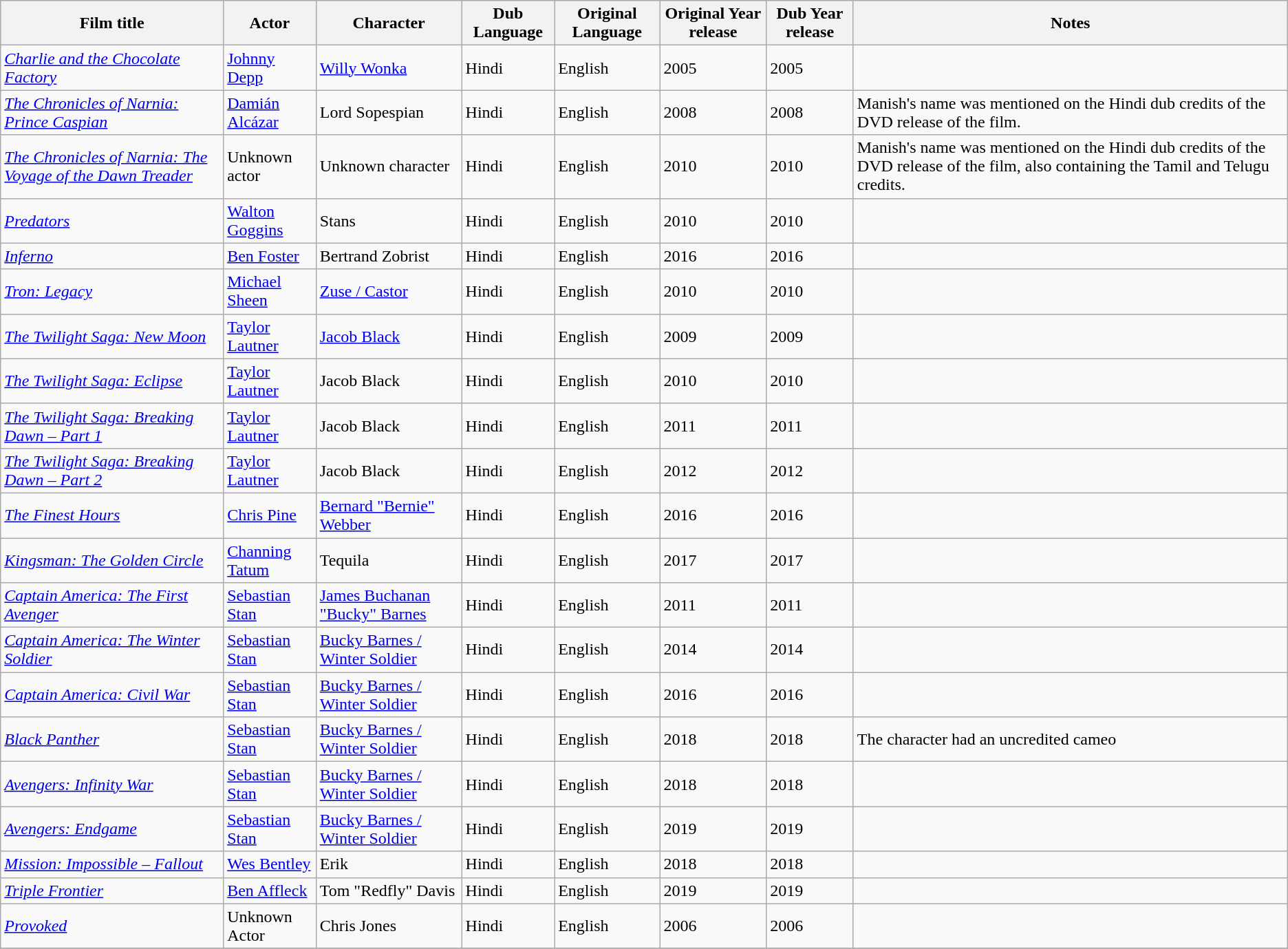<table class="wikitable">
<tr>
<th>Film title</th>
<th>Actor</th>
<th>Character</th>
<th>Dub Language</th>
<th>Original Language</th>
<th>Original Year release</th>
<th>Dub Year release</th>
<th>Notes</th>
</tr>
<tr>
<td><em><a href='#'>Charlie and the Chocolate Factory</a></em></td>
<td><a href='#'>Johnny Depp</a></td>
<td><a href='#'>Willy Wonka</a></td>
<td>Hindi</td>
<td>English</td>
<td>2005</td>
<td>2005</td>
<td></td>
</tr>
<tr>
<td><em><a href='#'>The Chronicles of Narnia: Prince Caspian</a></em></td>
<td><a href='#'>Damián Alcázar</a></td>
<td>Lord Sopespian</td>
<td>Hindi</td>
<td>English</td>
<td>2008</td>
<td>2008</td>
<td>Manish's name was mentioned on the Hindi dub credits of the DVD release of the film.</td>
</tr>
<tr>
<td><em><a href='#'>The Chronicles of Narnia: The Voyage of the Dawn Treader</a></em></td>
<td>Unknown actor</td>
<td>Unknown character</td>
<td>Hindi</td>
<td>English</td>
<td>2010</td>
<td>2010</td>
<td>Manish's name was mentioned on the Hindi dub credits of the DVD release of the film, also containing the Tamil and Telugu credits.</td>
</tr>
<tr>
<td><em><a href='#'>Predators</a></em></td>
<td><a href='#'>Walton Goggins</a></td>
<td>Stans</td>
<td>Hindi</td>
<td>English</td>
<td>2010</td>
<td>2010</td>
<td></td>
</tr>
<tr>
<td><em><a href='#'>Inferno</a></em></td>
<td><a href='#'>Ben Foster</a></td>
<td>Bertrand Zobrist</td>
<td>Hindi</td>
<td>English</td>
<td>2016</td>
<td>2016</td>
<td></td>
</tr>
<tr>
<td><em><a href='#'>Tron: Legacy</a></em></td>
<td><a href='#'>Michael Sheen</a></td>
<td><a href='#'>Zuse / Castor</a></td>
<td>Hindi</td>
<td>English</td>
<td>2010</td>
<td>2010</td>
<td></td>
</tr>
<tr>
<td><em><a href='#'>The Twilight Saga: New Moon</a></em></td>
<td><a href='#'>Taylor Lautner</a></td>
<td><a href='#'>Jacob Black</a></td>
<td>Hindi</td>
<td>English</td>
<td>2009</td>
<td>2009</td>
<td></td>
</tr>
<tr>
<td><em><a href='#'>The Twilight Saga: Eclipse</a></em></td>
<td><a href='#'>Taylor Lautner</a></td>
<td>Jacob Black</td>
<td>Hindi</td>
<td>English</td>
<td>2010</td>
<td>2010</td>
<td></td>
</tr>
<tr>
<td><em><a href='#'>The Twilight Saga: Breaking Dawn – Part 1</a></em></td>
<td><a href='#'>Taylor Lautner</a></td>
<td>Jacob Black</td>
<td>Hindi</td>
<td>English</td>
<td>2011</td>
<td>2011</td>
<td></td>
</tr>
<tr>
<td><em><a href='#'>The Twilight Saga: Breaking Dawn – Part 2</a></em></td>
<td><a href='#'>Taylor Lautner</a></td>
<td>Jacob Black</td>
<td>Hindi</td>
<td>English</td>
<td>2012</td>
<td>2012</td>
<td></td>
</tr>
<tr>
<td><em><a href='#'>The Finest Hours</a></em></td>
<td><a href='#'>Chris Pine</a></td>
<td><a href='#'>Bernard "Bernie" Webber</a></td>
<td>Hindi</td>
<td>English</td>
<td>2016</td>
<td>2016</td>
<td></td>
</tr>
<tr>
<td><em><a href='#'>Kingsman: The Golden Circle</a></em></td>
<td><a href='#'>Channing Tatum</a></td>
<td>Tequila</td>
<td>Hindi</td>
<td>English</td>
<td>2017</td>
<td>2017</td>
<td></td>
</tr>
<tr>
<td><em><a href='#'>Captain America: The First Avenger</a></em></td>
<td><a href='#'>Sebastian Stan</a></td>
<td><a href='#'>James Buchanan "Bucky" Barnes</a></td>
<td>Hindi</td>
<td>English</td>
<td>2011</td>
<td>2011</td>
<td></td>
</tr>
<tr>
<td><em><a href='#'>Captain America: The Winter Soldier</a></em></td>
<td><a href='#'>Sebastian Stan</a></td>
<td><a href='#'>Bucky Barnes / Winter Soldier</a></td>
<td>Hindi</td>
<td>English</td>
<td>2014</td>
<td>2014</td>
<td></td>
</tr>
<tr>
<td><em><a href='#'>Captain America: Civil War</a></em></td>
<td><a href='#'>Sebastian Stan</a></td>
<td><a href='#'>Bucky Barnes / Winter Soldier</a></td>
<td>Hindi</td>
<td>English</td>
<td>2016</td>
<td>2016</td>
<td></td>
</tr>
<tr>
<td><em><a href='#'>Black Panther</a></em></td>
<td><a href='#'>Sebastian Stan</a></td>
<td><a href='#'>Bucky Barnes / Winter Soldier</a></td>
<td>Hindi</td>
<td>English</td>
<td>2018</td>
<td>2018</td>
<td>The character had an uncredited cameo</td>
</tr>
<tr>
<td><em><a href='#'>Avengers: Infinity War</a></em></td>
<td><a href='#'>Sebastian Stan</a></td>
<td><a href='#'>Bucky Barnes / Winter Soldier</a></td>
<td>Hindi</td>
<td>English</td>
<td>2018</td>
<td>2018</td>
<td></td>
</tr>
<tr>
<td><em><a href='#'>Avengers: Endgame</a></em></td>
<td><a href='#'>Sebastian Stan</a></td>
<td><a href='#'>Bucky Barnes / Winter Soldier</a></td>
<td>Hindi</td>
<td>English</td>
<td>2019</td>
<td>2019</td>
<td></td>
</tr>
<tr>
<td><em><a href='#'>Mission: Impossible – Fallout</a></em></td>
<td><a href='#'>Wes Bentley</a></td>
<td>Erik</td>
<td>Hindi</td>
<td>English</td>
<td>2018</td>
<td>2018</td>
<td></td>
</tr>
<tr>
<td><em><a href='#'>Triple Frontier</a></em></td>
<td><a href='#'>Ben Affleck</a></td>
<td>Tom "Redfly" Davis</td>
<td>Hindi</td>
<td>English</td>
<td>2019</td>
<td>2019</td>
<td></td>
</tr>
<tr>
<td><em><a href='#'>Provoked</a></em></td>
<td>Unknown Actor</td>
<td>Chris Jones</td>
<td>Hindi</td>
<td>English</td>
<td>2006</td>
<td>2006</td>
<td></td>
</tr>
<tr>
</tr>
</table>
